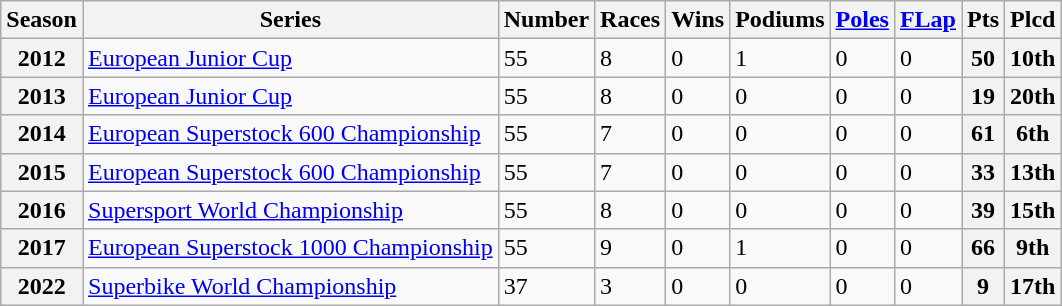<table class="wikitable">
<tr>
<th>Season</th>
<th>Series</th>
<th>Number</th>
<th>Races</th>
<th>Wins</th>
<th>Podiums</th>
<th><a href='#'>Poles</a></th>
<th><a href='#'>FLap</a></th>
<th>Pts</th>
<th>Plcd</th>
</tr>
<tr>
<th>2012</th>
<td><a href='#'>European Junior Cup</a></td>
<td>55</td>
<td>8</td>
<td>0</td>
<td>1</td>
<td>0</td>
<td>0</td>
<th>50</th>
<th>10th</th>
</tr>
<tr>
<th>2013</th>
<td><a href='#'>European Junior Cup</a></td>
<td>55</td>
<td>8</td>
<td>0</td>
<td>0</td>
<td>0</td>
<td>0</td>
<th>19</th>
<th>20th</th>
</tr>
<tr>
<th>2014</th>
<td><a href='#'>European Superstock 600 Championship</a></td>
<td>55</td>
<td>7</td>
<td>0</td>
<td>0</td>
<td>0</td>
<td>0</td>
<th>61</th>
<th>6th</th>
</tr>
<tr>
<th>2015</th>
<td><a href='#'>European Superstock 600 Championship</a></td>
<td>55</td>
<td>7</td>
<td>0</td>
<td>0</td>
<td>0</td>
<td>0</td>
<th>33</th>
<th>13th</th>
</tr>
<tr>
<th>2016</th>
<td><a href='#'>Supersport World Championship</a></td>
<td>55</td>
<td>8</td>
<td>0</td>
<td>0</td>
<td>0</td>
<td>0</td>
<th>39</th>
<th>15th</th>
</tr>
<tr>
<th>2017</th>
<td><a href='#'>European Superstock 1000 Championship</a></td>
<td>55</td>
<td>9</td>
<td>0</td>
<td>1</td>
<td>0</td>
<td>0</td>
<th>66</th>
<th>9th</th>
</tr>
<tr>
<th>2022</th>
<td><a href='#'>Superbike World Championship</a></td>
<td>37</td>
<td>3</td>
<td>0</td>
<td>0</td>
<td>0</td>
<td>0</td>
<th>9</th>
<th>17th</th>
</tr>
</table>
